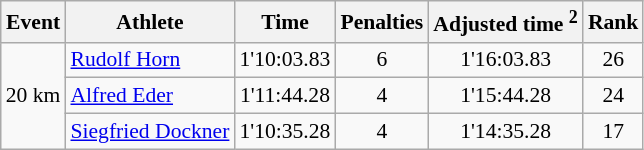<table class="wikitable" style="font-size:90%">
<tr>
<th>Event</th>
<th>Athlete</th>
<th>Time</th>
<th>Penalties</th>
<th>Adjusted time <sup>2</sup></th>
<th>Rank</th>
</tr>
<tr>
<td rowspan="3">20 km</td>
<td><a href='#'>Rudolf Horn</a></td>
<td align="center">1'10:03.83</td>
<td align="center">6</td>
<td align="center">1'16:03.83</td>
<td align="center">26</td>
</tr>
<tr>
<td><a href='#'>Alfred Eder</a></td>
<td align="center">1'11:44.28</td>
<td align="center">4</td>
<td align="center">1'15:44.28</td>
<td align="center">24</td>
</tr>
<tr>
<td><a href='#'>Siegfried Dockner</a></td>
<td align="center">1'10:35.28</td>
<td align="center">4</td>
<td align="center">1'14:35.28</td>
<td align="center">17</td>
</tr>
</table>
